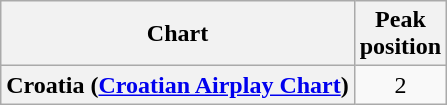<table class="wikitable sortable plainrowheaders" style="text-align:center">
<tr>
<th scope="col">Chart</th>
<th scope="col">Peak<br>position</th>
</tr>
<tr>
<th scope="row">Croatia (<a href='#'>Croatian Airplay Chart</a>)</th>
<td>2</td>
</tr>
</table>
